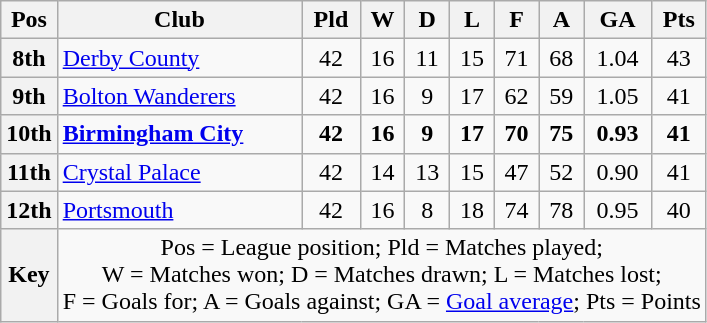<table class="wikitable" style="text-align:center">
<tr>
<th scope="col">Pos</th>
<th scope="col">Club</th>
<th scope="col">Pld</th>
<th scope="col">W</th>
<th scope="col">D</th>
<th scope="col">L</th>
<th scope="col">F</th>
<th scope="col">A</th>
<th scope="col">GA</th>
<th scope="col">Pts</th>
</tr>
<tr>
<th scope="row">8th</th>
<td align="left"><a href='#'>Derby County</a></td>
<td>42</td>
<td>16</td>
<td>11</td>
<td>15</td>
<td>71</td>
<td>68</td>
<td>1.04</td>
<td>43</td>
</tr>
<tr>
<th scope="row">9th</th>
<td align="left"><a href='#'>Bolton Wanderers</a></td>
<td>42</td>
<td>16</td>
<td>9</td>
<td>17</td>
<td>62</td>
<td>59</td>
<td>1.05</td>
<td>41</td>
</tr>
<tr style="font-weight:bold">
<th scope="row">10th</th>
<td align="left"><a href='#'>Birmingham City</a></td>
<td>42</td>
<td>16</td>
<td>9</td>
<td>17</td>
<td>70</td>
<td>75</td>
<td>0.93</td>
<td>41</td>
</tr>
<tr>
<th scope="row">11th</th>
<td align="left"><a href='#'>Crystal Palace</a></td>
<td>42</td>
<td>14</td>
<td>13</td>
<td>15</td>
<td>47</td>
<td>52</td>
<td>0.90</td>
<td>41</td>
</tr>
<tr>
<th scope="row">12th</th>
<td align="left"><a href='#'>Portsmouth</a></td>
<td>42</td>
<td>16</td>
<td>8</td>
<td>18</td>
<td>74</td>
<td>78</td>
<td>0.95</td>
<td>40</td>
</tr>
<tr>
<th scope="row">Key</th>
<td colspan="9">Pos = League position; Pld = Matches played;<br>W = Matches won; D = Matches drawn; L = Matches lost;<br>F = Goals for; A = Goals against; GA = <a href='#'>Goal average</a>; Pts = Points</td>
</tr>
</table>
